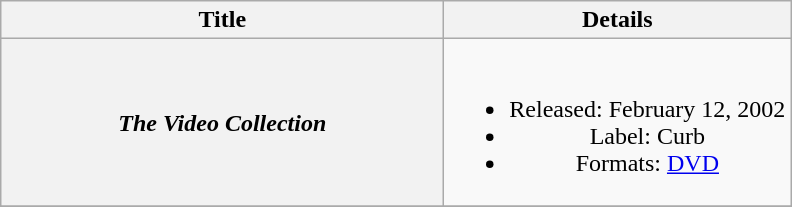<table class="wikitable plainrowheaders" style="text-align:center">
<tr>
<th scope="col" style="width:18em;">Title</th>
<th scope="col">Details</th>
</tr>
<tr>
<th scope="row"><em>The Video Collection</em></th>
<td><br><ul><li>Released: February 12, 2002</li><li>Label: Curb</li><li>Formats: <a href='#'>DVD</a></li></ul></td>
</tr>
<tr>
</tr>
</table>
